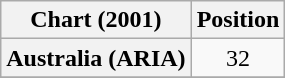<table class="wikitable plainrowheaders" style="text-align:center;">
<tr>
<th>Chart (2001)</th>
<th>Position</th>
</tr>
<tr>
<th scope="row">Australia (ARIA)</th>
<td style="text-align:center;">32</td>
</tr>
<tr>
</tr>
</table>
